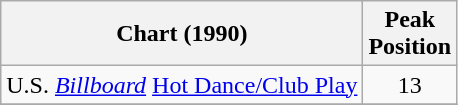<table class="wikitable sortable">
<tr>
<th>Chart (1990)</th>
<th>Peak<br>Position</th>
</tr>
<tr>
<td align="left">U.S. <a href='#'><em>Billboard</em></a> <a href='#'>Hot Dance/Club Play</a></td>
<td align="center">13</td>
</tr>
<tr>
</tr>
</table>
